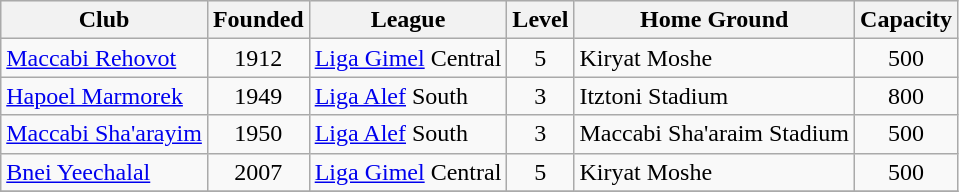<table class="wikitable sortable" style="text-align: center;">
<tr bgcolor="#efefef">
<th class="unsortable">Club</th>
<th>Founded</th>
<th class="unsortable">League</th>
<th>Level</th>
<th class="unsortable">Home Ground</th>
<th>Capacity</th>
</tr>
<tr>
<td align=left><a href='#'>Maccabi Rehovot</a></td>
<td>1912</td>
<td align=left><a href='#'>Liga Gimel</a> Central</td>
<td>5</td>
<td align=left>Kiryat Moshe</td>
<td>500</td>
</tr>
<tr>
<td align=left><a href='#'>Hapoel Marmorek</a></td>
<td>1949</td>
<td align=left><a href='#'>Liga Alef</a> South</td>
<td>3</td>
<td align=left>Itztoni Stadium</td>
<td>800</td>
</tr>
<tr>
<td align=left><a href='#'>Maccabi Sha'arayim</a></td>
<td>1950</td>
<td align=left><a href='#'>Liga Alef</a> South</td>
<td>3</td>
<td align=left>Maccabi Sha'araim Stadium</td>
<td>500</td>
</tr>
<tr>
<td align=left><a href='#'>Bnei Yeechalal</a></td>
<td>2007</td>
<td align=left><a href='#'>Liga Gimel</a> Central</td>
<td>5</td>
<td align=left>Kiryat Moshe</td>
<td>500</td>
</tr>
<tr>
</tr>
</table>
